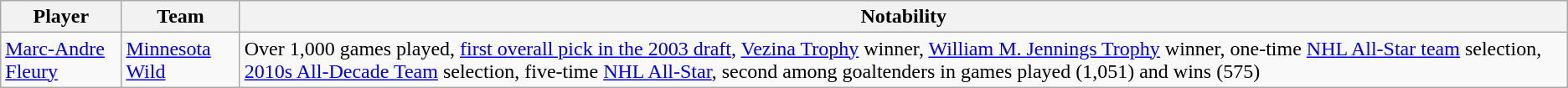<table class="wikitable">
<tr>
<th>Player</th>
<th>Team</th>
<th>Notability</th>
</tr>
<tr>
<td><a href='#'>Marc-Andre Fleury</a></td>
<td><a href='#'>Minnesota Wild</a></td>
<td>Over 1,000 games played, <a href='#'>first overall pick in the 2003 draft</a>, <a href='#'>Vezina Trophy</a> winner, <a href='#'>William M. Jennings Trophy</a> winner, one-time <a href='#'>NHL All-Star team</a> selection, <a href='#'>2010s All-Decade Team</a> selection, five-time <a href='#'>NHL All-Star</a>, second among goaltenders in games played (1,051) and wins (575)</td>
</tr>
</table>
